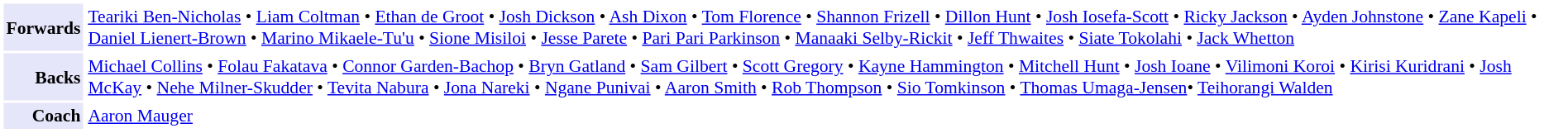<table cellpadding="2" style="border: 1px solid white; font-size:90%">
<tr>
<td style="text-align:right;" bgcolor="lavender"><strong>Forwards</strong></td>
<td style="text-align:left;"><a href='#'>Teariki Ben-Nicholas</a> • <a href='#'>Liam Coltman</a> • <a href='#'>Ethan de Groot</a> • <a href='#'>Josh Dickson</a> • <a href='#'>Ash Dixon</a> • <a href='#'>Tom Florence</a> • <a href='#'>Shannon Frizell</a> • <a href='#'>Dillon Hunt</a> • <a href='#'>Josh Iosefa-Scott</a> • <a href='#'>Ricky Jackson</a> • <a href='#'>Ayden Johnstone</a> • <a href='#'>Zane Kapeli</a> • <a href='#'>Daniel Lienert-Brown</a> • <a href='#'>Marino Mikaele-Tu'u</a> • <a href='#'>Sione Misiloi</a> • <a href='#'>Jesse Parete</a> • <a href='#'>Pari Pari Parkinson</a> • <a href='#'>Manaaki Selby-Rickit</a> • <a href='#'>Jeff Thwaites</a> • <a href='#'>Siate Tokolahi</a> • <a href='#'>Jack Whetton</a></td>
</tr>
<tr>
<td style="text-align:right;" bgcolor="lavender"><strong>Backs</strong></td>
<td style="text-align:left;"><a href='#'>Michael Collins</a> • <a href='#'>Folau Fakatava</a> • <a href='#'>Connor Garden-Bachop</a> • <a href='#'>Bryn Gatland</a> • <a href='#'>Sam Gilbert</a> • <a href='#'>Scott Gregory</a> • <a href='#'>Kayne Hammington</a> • <a href='#'>Mitchell Hunt</a> • <a href='#'>Josh Ioane</a> • <a href='#'>Vilimoni Koroi</a> • <a href='#'>Kirisi Kuridrani</a> • <a href='#'>Josh McKay</a> • <a href='#'>Nehe Milner-Skudder</a> • <a href='#'>Tevita Nabura</a> • <a href='#'>Jona Nareki</a> • <a href='#'>Ngane Punivai</a> • <a href='#'>Aaron Smith</a> • <a href='#'>Rob Thompson</a> • <a href='#'>Sio Tomkinson</a> • <a href='#'>Thomas Umaga-Jensen</a>• <a href='#'>Teihorangi Walden</a></td>
</tr>
<tr>
<td style="text-align:right;" bgcolor="lavender"><strong>Coach</strong></td>
<td style="text-align:left;"><a href='#'>Aaron Mauger</a></td>
</tr>
</table>
